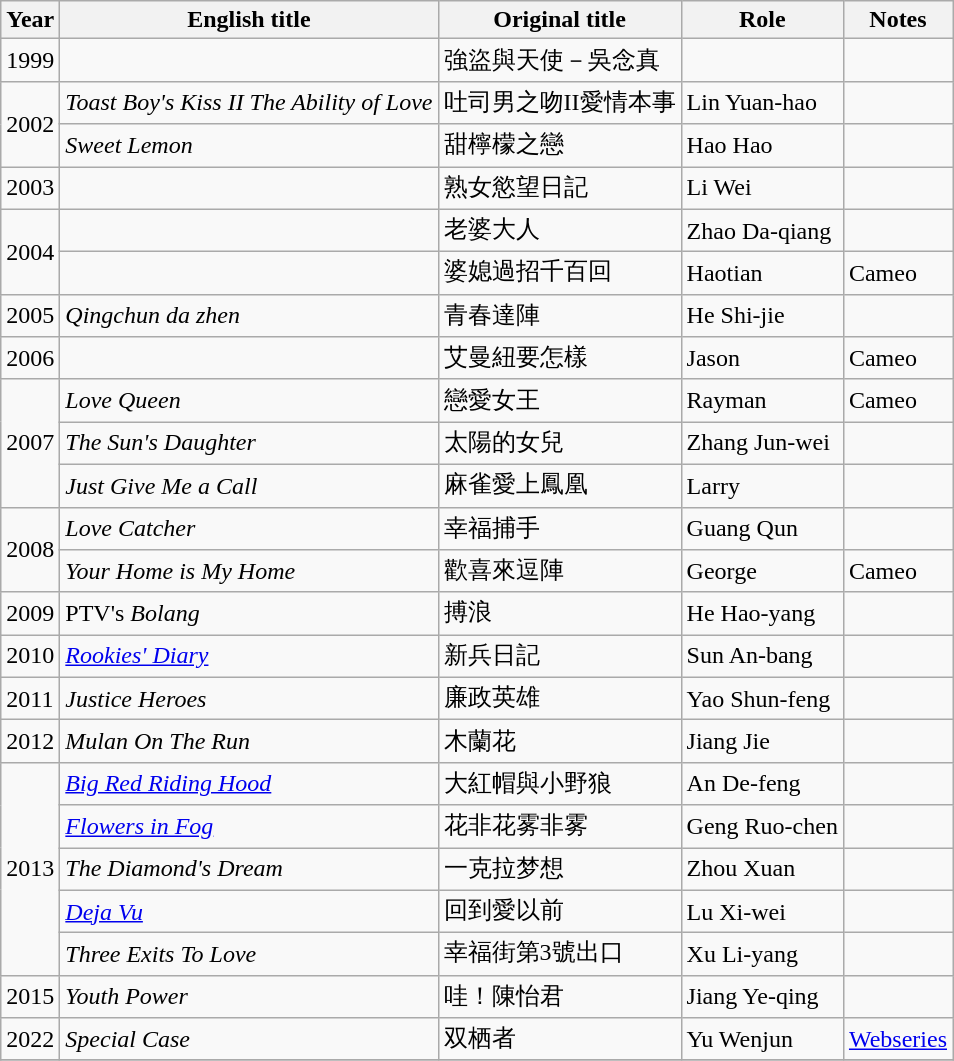<table class="wikitable sortable">
<tr>
<th>Year</th>
<th>English title</th>
<th>Original title</th>
<th>Role</th>
<th class="unsortable">Notes</th>
</tr>
<tr>
<td>1999</td>
<td></td>
<td>強盜與天使－吳念真</td>
<td></td>
<td></td>
</tr>
<tr>
<td rowspan=2>2002</td>
<td><em>Toast Boy's Kiss II The Ability of Love</em></td>
<td>吐司男之吻II愛情本事</td>
<td>Lin Yuan-hao</td>
<td></td>
</tr>
<tr>
<td><em>Sweet Lemon</em></td>
<td>甜檸檬之戀</td>
<td>Hao Hao</td>
<td></td>
</tr>
<tr>
<td>2003</td>
<td></td>
<td>熟女慾望日記</td>
<td>Li Wei</td>
<td></td>
</tr>
<tr>
<td rowspan=2>2004</td>
<td></td>
<td>老婆大人</td>
<td>Zhao Da-qiang</td>
<td></td>
</tr>
<tr>
<td></td>
<td>婆媳過招千百回</td>
<td>Haotian</td>
<td>Cameo</td>
</tr>
<tr>
<td>2005</td>
<td><em>Qingchun da zhen</em></td>
<td>青春達陣</td>
<td>He Shi-jie</td>
<td></td>
</tr>
<tr>
<td>2006</td>
<td></td>
<td>艾曼紐要怎樣</td>
<td>Jason</td>
<td>Cameo</td>
</tr>
<tr>
<td rowspan=3>2007</td>
<td><em>Love Queen</em></td>
<td>戀愛女王</td>
<td>Rayman</td>
<td>Cameo</td>
</tr>
<tr>
<td><em>The Sun's Daughter</em></td>
<td>太陽的女兒</td>
<td>Zhang Jun-wei</td>
<td></td>
</tr>
<tr>
<td><em>Just Give Me a Call</em></td>
<td>麻雀愛上鳳凰</td>
<td>Larry</td>
<td></td>
</tr>
<tr>
<td rowspan=2>2008</td>
<td><em>Love Catcher</em></td>
<td>幸福捕手</td>
<td>Guang Qun</td>
<td></td>
</tr>
<tr>
<td><em>Your Home is My Home</em></td>
<td>歡喜來逗陣</td>
<td>George</td>
<td>Cameo</td>
</tr>
<tr>
<td>2009</td>
<td>PTV's <em>Bolang</em></td>
<td>搏浪</td>
<td>He Hao-yang</td>
<td></td>
</tr>
<tr>
<td>2010</td>
<td><em><a href='#'>Rookies' Diary</a></em></td>
<td>新兵日記</td>
<td>Sun An-bang</td>
<td></td>
</tr>
<tr>
<td>2011</td>
<td><em>Justice Heroes</em></td>
<td>廉政英雄</td>
<td>Yao Shun-feng</td>
<td></td>
</tr>
<tr>
<td>2012</td>
<td><em>Mulan On The Run</em></td>
<td>木蘭花</td>
<td>Jiang Jie</td>
<td></td>
</tr>
<tr>
<td rowspan=5>2013</td>
<td><em><a href='#'>Big Red Riding Hood</a></em></td>
<td>大紅帽與小野狼</td>
<td>An De-feng</td>
<td></td>
</tr>
<tr>
<td><em><a href='#'>Flowers in Fog</a></em></td>
<td>花非花雾非雾</td>
<td>Geng Ruo-chen</td>
<td></td>
</tr>
<tr>
<td><em>The Diamond's Dream</em></td>
<td>一克拉梦想</td>
<td>Zhou Xuan</td>
<td></td>
</tr>
<tr>
<td><em><a href='#'>Deja Vu</a></em></td>
<td>回到愛以前</td>
<td>Lu Xi-wei</td>
<td></td>
</tr>
<tr>
<td><em>Three Exits To Love</em></td>
<td>幸福街第3號出口</td>
<td>Xu Li-yang</td>
<td></td>
</tr>
<tr>
<td>2015</td>
<td><em>Youth Power</em></td>
<td>哇！陳怡君</td>
<td>Jiang Ye-qing</td>
<td></td>
</tr>
<tr>
<td>2022</td>
<td><em>Special Case</em></td>
<td>双栖者</td>
<td>Yu Wenjun</td>
<td><a href='#'>Webseries</a></td>
</tr>
<tr>
</tr>
</table>
